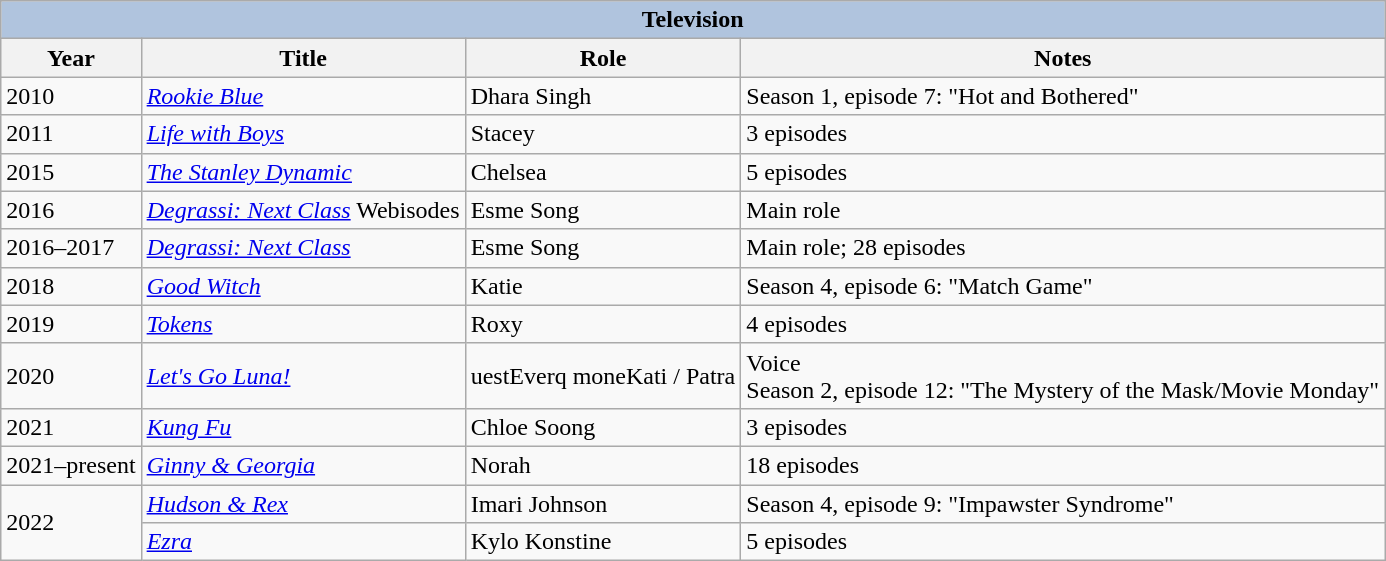<table class="wikitable sortable">
<tr>
<th colspan=4 style="background:#B0C4DE;">Television</th>
</tr>
<tr>
<th>Year</th>
<th>Title</th>
<th>Role</th>
<th class="unsortable">Notes</th>
</tr>
<tr>
<td>2010</td>
<td><em><a href='#'>Rookie Blue</a></em></td>
<td>Dhara Singh</td>
<td>Season 1, episode 7: "Hot and Bothered"</td>
</tr>
<tr>
<td>2011</td>
<td><em><a href='#'>Life with Boys</a></em></td>
<td>Stacey</td>
<td>3 episodes</td>
</tr>
<tr>
<td>2015</td>
<td data-sort-value="Stanley Dynamic, The"><em><a href='#'>The Stanley Dynamic</a></em></td>
<td>Chelsea</td>
<td>5 episodes</td>
</tr>
<tr>
<td>2016</td>
<td><em><a href='#'>Degrassi: Next Class</a></em> Webisodes</td>
<td>Esme Song</td>
<td>Main role</td>
</tr>
<tr>
<td>2016–2017</td>
<td><em><a href='#'>Degrassi: Next Class</a></em></td>
<td>Esme Song</td>
<td>Main role; 28 episodes</td>
</tr>
<tr>
<td>2018</td>
<td><em><a href='#'>Good Witch</a></em></td>
<td>Katie</td>
<td>Season 4, episode 6: "Match Game"</td>
</tr>
<tr>
<td>2019</td>
<td><em><a href='#'>Tokens</a></em></td>
<td>Roxy</td>
<td>4 episodes</td>
</tr>
<tr>
<td>2020</td>
<td><em><a href='#'>Let's Go Luna!</a></em></td>
<td>uestEverq moneKati / Patra</td>
<td>Voice<br> Season 2, episode 12: "The Mystery of the Mask/Movie Monday"</td>
</tr>
<tr>
<td>2021</td>
<td><em><a href='#'>Kung Fu</a></em></td>
<td>Chloe Soong</td>
<td>3 episodes</td>
</tr>
<tr>
<td>2021–present</td>
<td><em><a href='#'>Ginny & Georgia</a></em></td>
<td>Norah</td>
<td>18 episodes</td>
</tr>
<tr>
<td rowspan=2>2022</td>
<td><em><a href='#'>Hudson & Rex</a></em></td>
<td>Imari Johnson</td>
<td>Season 4, episode 9: "Impawster Syndrome"</td>
</tr>
<tr>
<td><em><a href='#'>Ezra</a></em></td>
<td>Kylo Konstine</td>
<td>5 episodes</td>
</tr>
</table>
